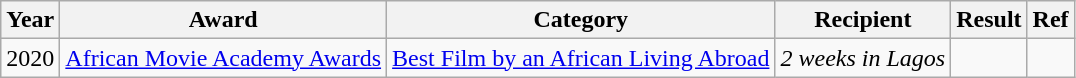<table class="wikitable">
<tr>
<th>Year</th>
<th>Award</th>
<th>Category</th>
<th>Recipient</th>
<th>Result</th>
<th>Ref</th>
</tr>
<tr>
<td>2020</td>
<td><a href='#'>African Movie Academy Awards</a></td>
<td><a href='#'>Best Film by an African Living Abroad</a></td>
<td><em>2 weeks in Lagos</em></td>
<td></td>
<td></td>
</tr>
</table>
